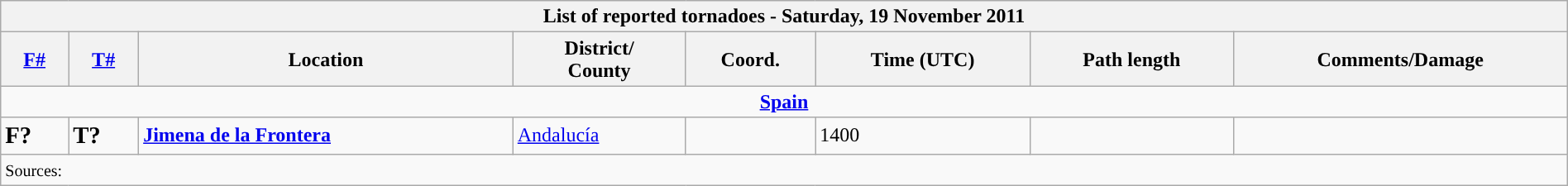<table class="wikitable collapsible" width="100%">
<tr>
<th colspan="8">List of reported tornadoes - Saturday, 19 November 2011</th>
</tr>
<tr>
<th><a href='#'>F#</a></th>
<th><a href='#'>T#</a></th>
<th>Location</th>
<th>District/<br>County</th>
<th>Coord.</th>
<th>Time (UTC)</th>
<th>Path length</th>
<th>Comments/Damage</th>
</tr>
<tr>
<td colspan="8" align=center><strong><a href='#'>Spain</a></strong></td>
</tr>
<tr>
<td><big><strong>F?</strong></big></td>
<td><big><strong>T?</strong></big></td>
<td><strong><a href='#'>Jimena de la Frontera</a></strong></td>
<td><a href='#'>Andalucía</a></td>
<td></td>
<td>1400</td>
<td></td>
<td></td>
</tr>
<tr>
<td colspan="8"><small>Sources:  </small></td>
</tr>
</table>
